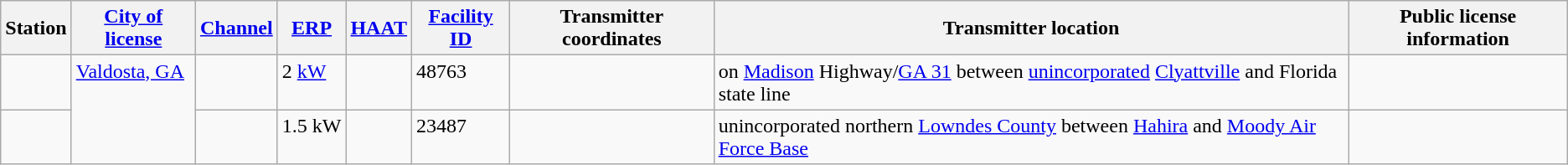<table class="wikitable">
<tr>
<th>Station</th>
<th><a href='#'>City of license</a></th>
<th><a href='#'>Channel</a><br></th>
<th><a href='#'>ERP</a></th>
<th><a href='#'>HAAT</a></th>
<th><a href='#'>Facility ID</a></th>
<th>Transmitter coordinates</th>
<th>Transmitter location</th>
<th>Public license information</th>
</tr>
<tr style="vertical-align: top; text-align: left; ">
<td></td>
<td rowspan=2><a href='#'>Valdosta, GA</a></td>
<td><br></td>
<td>2 <a href='#'>kW</a></td>
<td></td>
<td>48763</td>
<td></td>
<td>on <a href='#'>Madison</a> Highway/<a href='#'>GA 31</a> between <a href='#'>unincorporated</a> <a href='#'>Clyattville</a> and Florida state line</td>
<td><br></td>
</tr>
<tr style="vertical-align: top; text-align: left; ">
<td></td>
<td><br></td>
<td>1.5 kW</td>
<td></td>
<td>23487</td>
<td></td>
<td>unincorporated northern <a href='#'>Lowndes County</a> between <a href='#'>Hahira</a> and <a href='#'>Moody Air Force Base</a></td>
<td> <br></td>
</tr>
</table>
